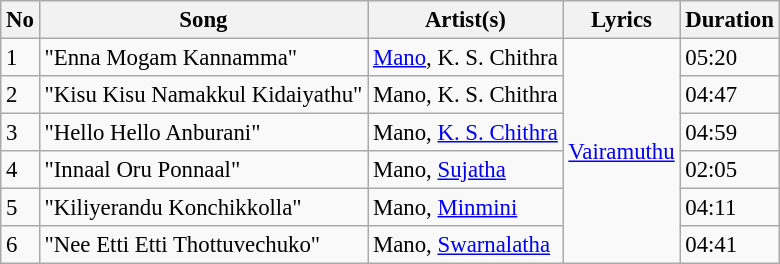<table class="wikitable tracklist" style="font-size:95%;">
<tr>
<th>No</th>
<th>Song</th>
<th>Artist(s)</th>
<th>Lyrics</th>
<th>Duration</th>
</tr>
<tr>
<td>1</td>
<td>"Enna Mogam Kannamma"</td>
<td><a href='#'>Mano</a>, K. S. Chithra</td>
<td rowspan="6"><a href='#'>Vairamuthu</a></td>
<td>05:20</td>
</tr>
<tr>
<td>2</td>
<td>"Kisu Kisu Namakkul Kidaiyathu"</td>
<td>Mano, K. S. Chithra</td>
<td>04:47</td>
</tr>
<tr>
<td>3</td>
<td>"Hello Hello Anburani"</td>
<td>Mano, <a href='#'>K. S. Chithra</a></td>
<td>04:59</td>
</tr>
<tr>
<td>4</td>
<td>"Innaal Oru Ponnaal"</td>
<td>Mano, <a href='#'>Sujatha</a></td>
<td>02:05</td>
</tr>
<tr>
<td>5</td>
<td>"Kiliyerandu Konchikkolla"</td>
<td>Mano, <a href='#'>Minmini</a></td>
<td>04:11</td>
</tr>
<tr>
<td>6</td>
<td>"Nee Etti Etti Thottuvechuko"</td>
<td>Mano, <a href='#'>Swarnalatha</a></td>
<td>04:41</td>
</tr>
</table>
